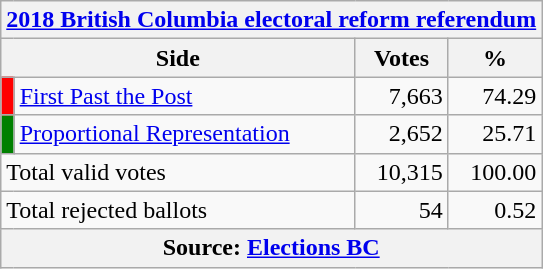<table class="wikitable">
<tr>
<th colspan="4"><a href='#'>2018 British Columbia electoral reform referendum</a></th>
</tr>
<tr>
<th colspan="2">Side</th>
<th>Votes</th>
<th>%</th>
</tr>
<tr>
<td bgcolor="red"></td>
<td><a href='#'>First Past the Post</a></td>
<td align="right">7,663</td>
<td align="right">74.29</td>
</tr>
<tr>
<td bgcolor="green"></td>
<td><a href='#'>Proportional Representation</a></td>
<td align="right">2,652</td>
<td align="right">25.71</td>
</tr>
<tr>
<td colspan="2">Total valid votes</td>
<td align="right">10,315</td>
<td align="right">100.00</td>
</tr>
<tr>
<td colspan="2">Total rejected ballots</td>
<td align="right">54</td>
<td align="right">0.52</td>
</tr>
<tr>
<th colspan="4">Source: <a href='#'>Elections BC</a></th>
</tr>
</table>
